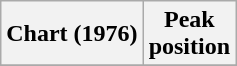<table class="wikitable sortable">
<tr>
<th>Chart (1976)</th>
<th>Peak<br>position</th>
</tr>
<tr>
</tr>
</table>
